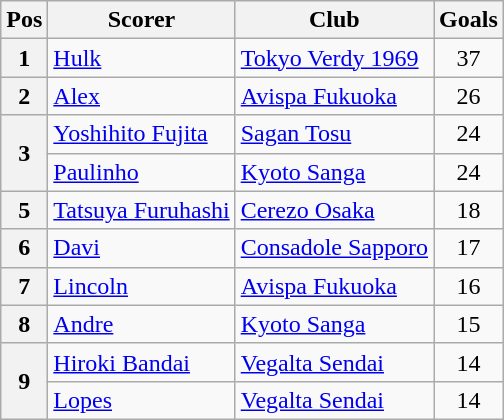<table class="wikitable">
<tr>
<th>Pos</th>
<th>Scorer</th>
<th>Club</th>
<th>Goals</th>
</tr>
<tr>
<th>1</th>
<td> <a href='#'>Hulk</a></td>
<td><a href='#'>Tokyo Verdy 1969</a></td>
<td align=center>37</td>
</tr>
<tr>
<th>2</th>
<td> <a href='#'>Alex</a></td>
<td><a href='#'>Avispa Fukuoka</a></td>
<td align=center>26</td>
</tr>
<tr>
<th rowspan=2>3</th>
<td> <a href='#'>Yoshihito Fujita</a></td>
<td><a href='#'>Sagan Tosu</a></td>
<td align=center>24</td>
</tr>
<tr>
<td> <a href='#'>Paulinho</a></td>
<td><a href='#'>Kyoto Sanga</a></td>
<td align=center>24</td>
</tr>
<tr>
<th>5</th>
<td> <a href='#'>Tatsuya Furuhashi</a></td>
<td><a href='#'>Cerezo Osaka</a></td>
<td align=center>18</td>
</tr>
<tr>
<th>6</th>
<td> <a href='#'>Davi</a></td>
<td><a href='#'>Consadole Sapporo</a></td>
<td align=center>17</td>
</tr>
<tr>
<th>7</th>
<td> <a href='#'>Lincoln</a></td>
<td><a href='#'>Avispa Fukuoka</a></td>
<td align=center>16</td>
</tr>
<tr>
<th>8</th>
<td> <a href='#'>Andre</a></td>
<td><a href='#'>Kyoto Sanga</a></td>
<td align=center>15</td>
</tr>
<tr>
<th rowspan=2>9</th>
<td> <a href='#'>Hiroki Bandai</a></td>
<td><a href='#'>Vegalta Sendai</a></td>
<td align=center>14</td>
</tr>
<tr>
<td> <a href='#'>Lopes</a></td>
<td><a href='#'>Vegalta Sendai</a></td>
<td align=center>14</td>
</tr>
</table>
